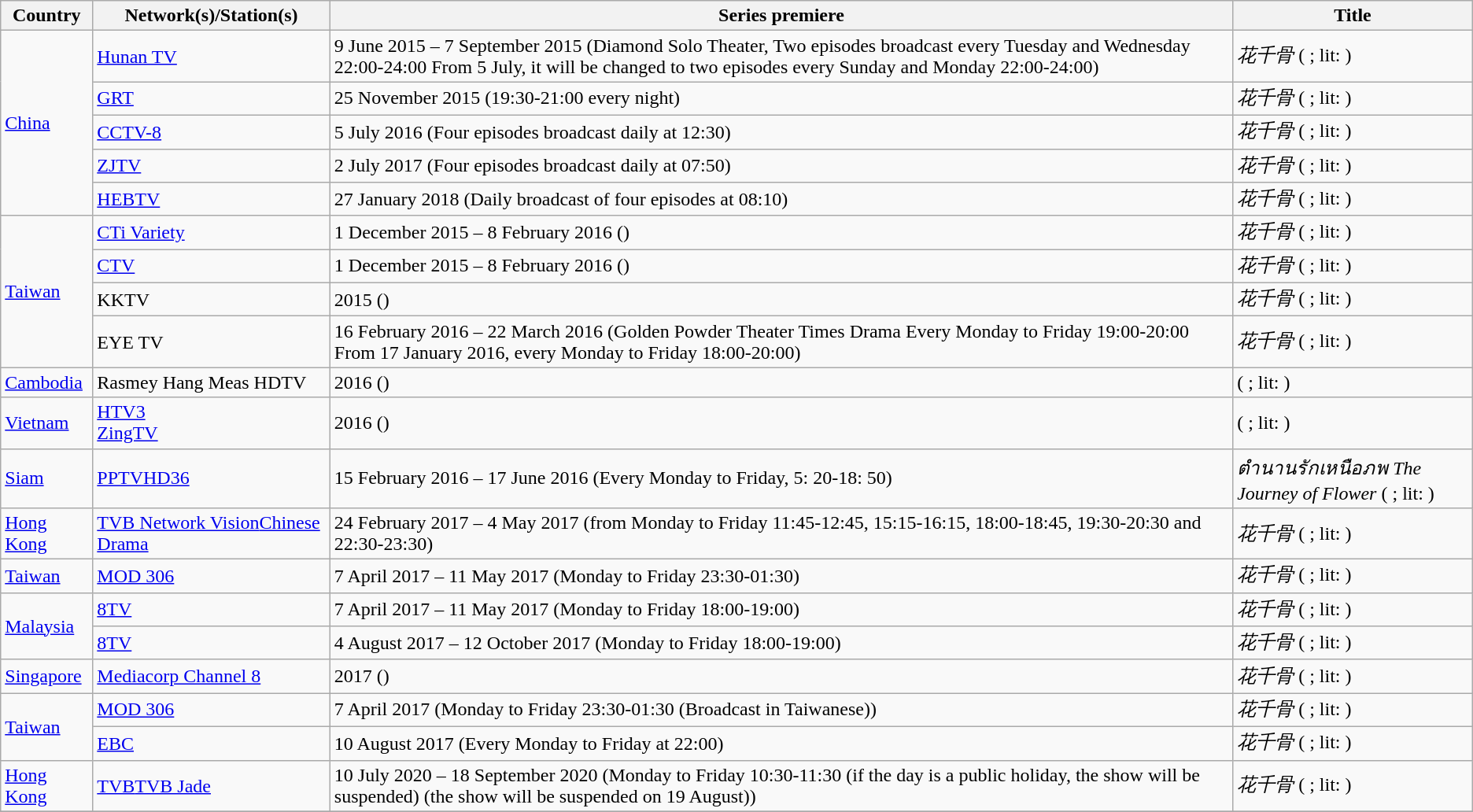<table class="sortable wikitable">
<tr>
<th>Country</th>
<th>Network(s)/Station(s)</th>
<th>Series premiere</th>
<th>Title</th>
</tr>
<tr>
<td rowspan="5"> <a href='#'>China</a></td>
<td><a href='#'>Hunan TV</a></td>
<td>9 June 2015 – 7 September 2015 (Diamond Solo Theater, Two episodes broadcast every Tuesday and Wednesday 22:00-24:00 From 5 July, it will be changed to two episodes every Sunday and Monday 22:00-24:00)</td>
<td><em>花千骨</em> (<em> </em>; lit: <em> </em>)</td>
</tr>
<tr>
<td><a href='#'>GRT</a></td>
<td>25 November 2015 (19:30-21:00 every night)</td>
<td><em>花千骨</em> (<em> </em>; lit: <em> </em>)</td>
</tr>
<tr>
<td><a href='#'>CCTV-8</a></td>
<td>5 July 2016 (Four episodes broadcast daily at 12:30)</td>
<td><em>花千骨</em> (<em> </em>; lit: <em> </em>)</td>
</tr>
<tr>
<td><a href='#'>ZJTV</a></td>
<td>2 July 2017 (Four episodes broadcast daily at 07:50)</td>
<td><em>花千骨</em> (<em> </em>; lit: <em> </em>)</td>
</tr>
<tr>
<td><a href='#'>HEBTV</a></td>
<td>27 January 2018 (Daily broadcast of four episodes at 08:10)</td>
<td><em>花千骨</em> (<em> </em>; lit: <em> </em>)</td>
</tr>
<tr>
<td rowspan="4"> <a href='#'>Taiwan</a></td>
<td><a href='#'>CTi Variety</a></td>
<td>1 December 2015 – 8 February 2016 ()</td>
<td><em>花千骨</em> (<em> </em>; lit: <em> </em>)</td>
</tr>
<tr>
<td><a href='#'>CTV</a></td>
<td>1 December 2015 – 8 February 2016 ()</td>
<td><em>花千骨</em> (<em> </em>; lit: <em> </em>)</td>
</tr>
<tr>
<td>KKTV</td>
<td>2015 ()</td>
<td><em>花千骨</em> (<em> </em>; lit: <em> </em>)</td>
</tr>
<tr>
<td>EYE TV</td>
<td>16 February 2016 – 22 March 2016 (Golden Powder Theater Times Drama Every Monday to Friday 19:00-20:00 From 17 January 2016, every Monday to Friday 18:00-20:00)</td>
<td><em>花千骨</em> (<em> </em>; lit: <em> </em>)</td>
</tr>
<tr>
<td> <a href='#'>Cambodia</a></td>
<td>Rasmey Hang Meas HDTV</td>
<td>2016 ()</td>
<td><em> </em> (<em> </em>; lit: <em> </em>)</td>
</tr>
<tr>
<td> <a href='#'>Vietnam</a></td>
<td><a href='#'>HTV3</a> <br> <a href='#'>ZingTV</a></td>
<td>2016 ()</td>
<td><em> </em> (<em> </em>; lit: <em> </em>)</td>
</tr>
<tr>
<td> <a href='#'>Siam</a></td>
<td><a href='#'>PPTVHD36</a></td>
<td>15 February 2016 – 17 June 2016 (Every Monday to Friday, 5: 20-18: 50)</td>
<td><em>ตำนานรักเหนือภพ The Journey of Flower</em> (<em> </em>; lit: <em> </em>)</td>
</tr>
<tr>
<td> <a href='#'>Hong Kong</a></td>
<td><a href='#'>TVB Network Vision</a><a href='#'>Chinese Drama</a></td>
<td>24 February 2017 – 4 May 2017 (from Monday to Friday 11:45-12:45, 15:15-16:15, 18:00-18:45, 19:30-20:30 and 22:30-23:30)</td>
<td><em>花千骨</em> (<em> </em>; lit: <em> </em>)</td>
</tr>
<tr>
<td> <a href='#'>Taiwan</a></td>
<td><a href='#'>MOD 306</a></td>
<td>7 April 2017 – 11 May 2017 (Monday to Friday 23:30-01:30)</td>
<td><em>花千骨</em> (<em> </em>; lit: <em> </em>)</td>
</tr>
<tr Malaysia>
<td rowspan="2"> <a href='#'>Malaysia</a></td>
<td><a href='#'>8TV</a></td>
<td>7 April 2017 – 11 May 2017 (Monday to Friday 18:00-19:00)</td>
<td><em>花千骨</em> (<em> </em>; lit: <em> </em>)</td>
</tr>
<tr>
<td><a href='#'>8TV</a></td>
<td>4 August 2017 – 12 October 2017 (Monday to Friday 18:00-19:00)</td>
<td><em>花千骨</em> (<em> </em>; lit: <em> </em>)</td>
</tr>
<tr>
<td> <a href='#'>Singapore</a></td>
<td><a href='#'>Mediacorp Channel 8</a></td>
<td>2017 ()</td>
<td><em>花千骨</em> (<em> </em>; lit: <em> </em>)</td>
</tr>
<tr>
<td rowspan="2"> <a href='#'>Taiwan</a></td>
<td><a href='#'>MOD 306</a></td>
<td>7 April 2017 (Monday to Friday 23:30-01:30 (Broadcast in Taiwanese))</td>
<td><em>花千骨</em> (<em> </em>; lit: <em> </em>)</td>
</tr>
<tr>
<td><a href='#'>EBC</a></td>
<td>10 August 2017 (Every Monday to Friday at 22:00)</td>
<td><em>花千骨</em> (<em> </em>; lit: <em> </em>)</td>
</tr>
<tr>
<td> <a href='#'>Hong Kong</a></td>
<td><a href='#'>TVB</a><a href='#'>TVB Jade</a></td>
<td>10 July 2020 – 18 September 2020 (Monday to Friday 10:30-11:30 (if the day is a public holiday, the show will be suspended) (the show will be suspended on 19 August))</td>
<td><em>花千骨</em> (<em> </em>; lit: <em> </em>)</td>
</tr>
<tr>
</tr>
</table>
